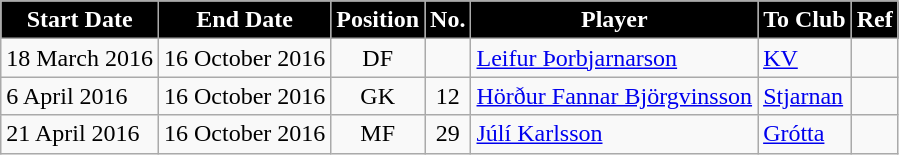<table class="wikitable sortable">
<tr>
<th style="background:#000000; color:white;">Start Date</th>
<th style="background:#000000; color:white;">End Date</th>
<th style="background:#000000; color:white;">Position</th>
<th style="background:#000000; color:white;">No.</th>
<th style="background:#000000; color:white;">Player</th>
<th style="background:#000000; color:white;">To Club</th>
<th style="background:#000000; color:white;">Ref</th>
</tr>
<tr>
<td>18 March 2016</td>
<td>16 October 2016</td>
<td style="text-align:center;">DF</td>
<td style="text-align:center;"></td>
<td style="text-align:left;"> <a href='#'>Leifur Þorbjarnarson</a></td>
<td style="text-align:left;"> <a href='#'>KV</a></td>
<td></td>
</tr>
<tr>
<td>6 April 2016</td>
<td>16 October 2016</td>
<td style="text-align:center;">GK</td>
<td style="text-align:center;">12</td>
<td style="text-align:left;"> <a href='#'>Hörður Fannar Björgvinsson</a></td>
<td style="text-align:left;"> <a href='#'>Stjarnan</a></td>
<td></td>
</tr>
<tr>
<td>21 April 2016</td>
<td>16 October 2016</td>
<td style="text-align:center;">MF</td>
<td style="text-align:center;">29</td>
<td style="text-align:left;"> <a href='#'>Júlí Karlsson</a></td>
<td style="text-align:left;"> <a href='#'>Grótta</a></td>
<td></td>
</tr>
</table>
